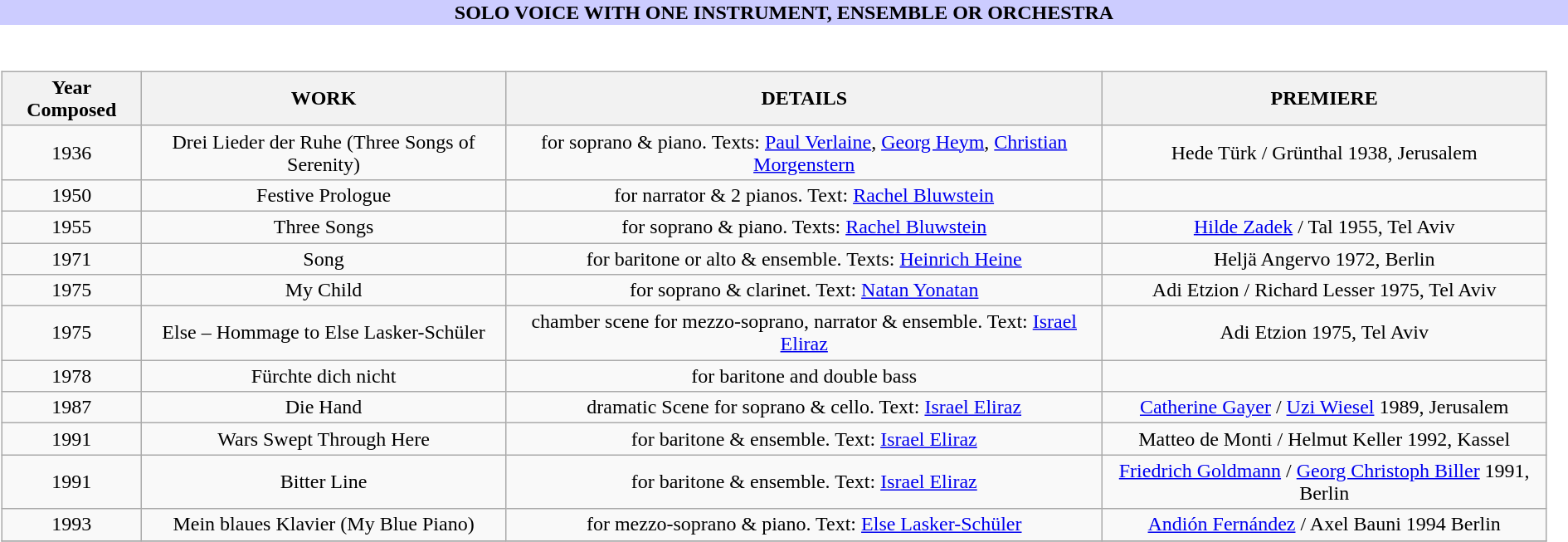<table class="toccolours" style="clear: both; margin-left: auto; margin-left: auto; text-align: center; width: 100%;">
<tr>
<th style="background-color: #CCCCFF;">SOLO VOICE WITH ONE INSTRUMENT, ENSEMBLE OR ORCHESTRA</th>
</tr>
<tr>
<td><br><table class="wikitable">
<tr style="font-weight:bold" align="center">
<th>Year Composed</th>
<th>WORK</th>
<th>DETAILS</th>
<th>PREMIERE</th>
</tr>
<tr>
<td>1936</td>
<td>Drei Lieder der Ruhe (Three Songs of Serenity)</td>
<td>for soprano & piano. Texts: <a href='#'>Paul Verlaine</a>, <a href='#'>Georg Heym</a>, <a href='#'>Christian Morgenstern</a></td>
<td>Hede Türk / Grünthal 1938, Jerusalem</td>
</tr>
<tr>
<td>1950</td>
<td>Festive Prologue</td>
<td>for narrator & 2 pianos. Text: <a href='#'>Rachel Bluwstein</a></td>
<td></td>
</tr>
<tr>
<td>1955</td>
<td>Three Songs</td>
<td>for soprano & piano. Texts: <a href='#'>Rachel Bluwstein</a></td>
<td><a href='#'>Hilde Zadek</a> / Tal 1955, Tel Aviv</td>
</tr>
<tr>
<td>1971</td>
<td>Song</td>
<td>for baritone or alto & ensemble. Texts: <a href='#'>Heinrich Heine</a></td>
<td>Heljä Angervo 1972, Berlin</td>
</tr>
<tr>
<td>1975</td>
<td>My Child</td>
<td>for soprano & clarinet. Text: <a href='#'>Natan Yonatan</a></td>
<td>Adi Etzion / Richard Lesser 1975, Tel Aviv</td>
</tr>
<tr>
<td>1975</td>
<td>Else – Hommage to Else Lasker-Schüler</td>
<td>chamber scene for mezzo-soprano, narrator & ensemble. Text: <a href='#'>Israel Eliraz</a></td>
<td>Adi Etzion 1975, Tel Aviv</td>
</tr>
<tr>
<td>1978</td>
<td>Fürchte dich nicht</td>
<td>for baritone and double bass</td>
<td></td>
</tr>
<tr>
<td>1987</td>
<td>Die Hand</td>
<td>dramatic Scene for soprano & cello. Text: <a href='#'>Israel Eliraz</a></td>
<td><a href='#'>Catherine Gayer</a> / <a href='#'>Uzi Wiesel</a> 1989, Jerusalem</td>
</tr>
<tr>
<td>1991</td>
<td>Wars Swept Through Here</td>
<td>for baritone & ensemble. Text: <a href='#'>Israel Eliraz</a></td>
<td>Matteo de Monti / Helmut Keller 1992, Kassel</td>
</tr>
<tr>
<td>1991</td>
<td>Bitter Line</td>
<td>for baritone & ensemble. Text: <a href='#'>Israel Eliraz</a></td>
<td><a href='#'>Friedrich Goldmann</a> / <a href='#'>Georg Christoph Biller</a> 1991, Berlin</td>
</tr>
<tr>
<td>1993</td>
<td>Mein blaues Klavier (My Blue Piano)</td>
<td>for mezzo-soprano & piano. Text: <a href='#'>Else Lasker-Schüler</a></td>
<td><a href='#'>Andión Fernández</a> / Axel Bauni 1994 Berlin</td>
</tr>
<tr>
</tr>
</table>
</td>
</tr>
</table>
